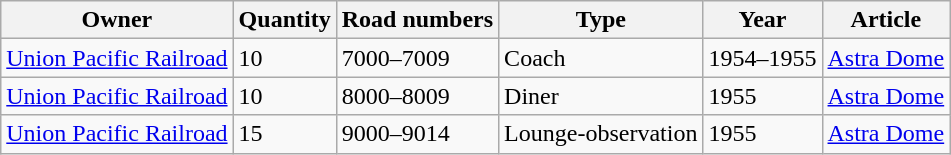<table class="wikitable sortable">
<tr>
<th>Owner</th>
<th>Quantity</th>
<th>Road numbers</th>
<th>Type</th>
<th>Year</th>
<th>Article</th>
</tr>
<tr>
<td><a href='#'>Union Pacific Railroad</a></td>
<td>10</td>
<td>7000–7009</td>
<td>Coach</td>
<td>1954–1955</td>
<td><a href='#'>Astra Dome</a></td>
</tr>
<tr>
<td><a href='#'>Union Pacific Railroad</a></td>
<td>10</td>
<td>8000–8009</td>
<td>Diner</td>
<td>1955</td>
<td><a href='#'>Astra Dome</a></td>
</tr>
<tr>
<td><a href='#'>Union Pacific Railroad</a></td>
<td>15</td>
<td>9000–9014</td>
<td>Lounge-observation</td>
<td>1955</td>
<td><a href='#'>Astra Dome</a></td>
</tr>
</table>
